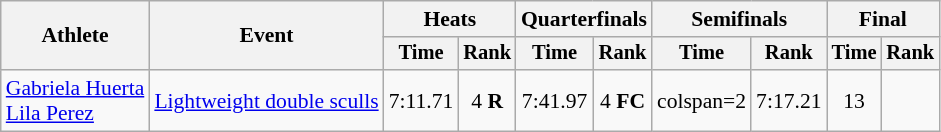<table class="wikitable" style="font-size:90%">
<tr>
<th rowspan="2">Athlete</th>
<th rowspan="2">Event</th>
<th colspan="2">Heats</th>
<th colspan="2">Quarterfinals</th>
<th colspan="2">Semifinals</th>
<th colspan="2">Final</th>
</tr>
<tr style="font-size:95%">
<th>Time</th>
<th>Rank</th>
<th>Time</th>
<th>Rank</th>
<th>Time</th>
<th>Rank</th>
<th>Time</th>
<th>Rank</th>
</tr>
<tr align=center>
<td align=left><a href='#'>Gabriela Huerta</a><br><a href='#'>Lila Perez</a></td>
<td align=left><a href='#'>Lightweight double sculls</a></td>
<td>7:11.71</td>
<td>4 <strong>R</strong></td>
<td>7:41.97</td>
<td>4 <strong>FC</strong></td>
<td>colspan=2 </td>
<td>7:17.21</td>
<td>13</td>
</tr>
</table>
